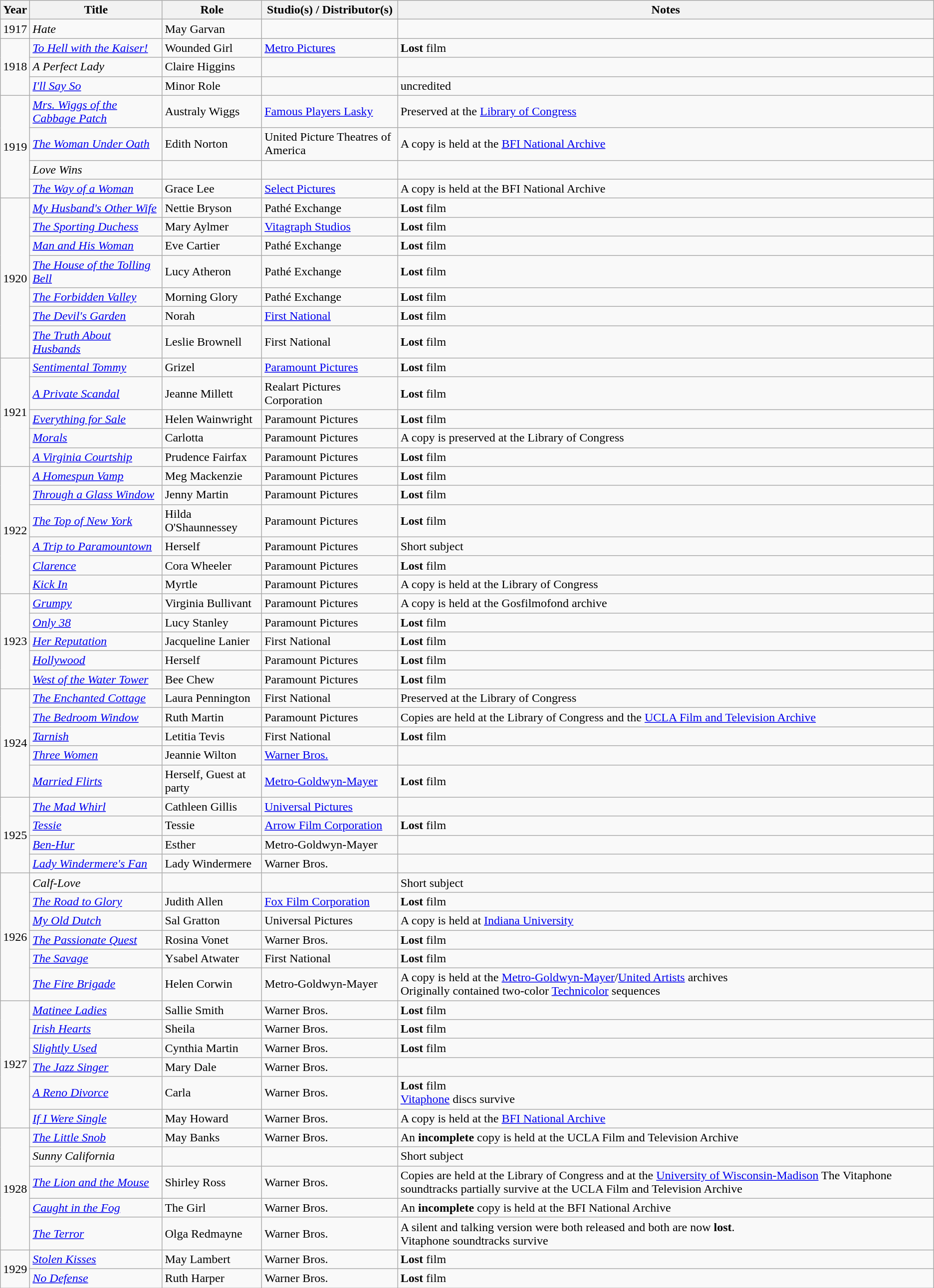<table class="wikitable plainrowheaders sortable">
<tr>
<th scope="col" class="unsortable">Year</th>
<th scope="col">Title</th>
<th scope="col">Role</th>
<th scope="col">Studio(s) / Distributor(s)</th>
<th scope="col" class="unsortable">Notes</th>
</tr>
<tr>
<td>1917</td>
<td><em>Hate</em></td>
<td>May Garvan</td>
<td></td>
<td></td>
</tr>
<tr>
<td rowspan=3>1918</td>
<td><em><a href='#'>To Hell with the Kaiser!</a></em></td>
<td>Wounded Girl</td>
<td><a href='#'>Metro Pictures</a></td>
<td><strong>Lost</strong> film</td>
</tr>
<tr>
<td><em>A Perfect Lady</em></td>
<td>Claire Higgins</td>
<td></td>
<td></td>
</tr>
<tr>
<td><em><a href='#'>I'll Say So</a></em></td>
<td>Minor Role</td>
<td></td>
<td>uncredited</td>
</tr>
<tr>
<td rowspan=4>1919</td>
<td><em><a href='#'>Mrs. Wiggs of the Cabbage Patch</a></em></td>
<td>Australy Wiggs</td>
<td><a href='#'>Famous Players Lasky</a></td>
<td>Preserved at the <a href='#'>Library of Congress</a></td>
</tr>
<tr>
<td><em><a href='#'>The Woman Under Oath</a></em></td>
<td>Edith Norton</td>
<td>United Picture Theatres of America</td>
<td>A copy is held at the <a href='#'>BFI National Archive</a></td>
</tr>
<tr>
<td><em>Love Wins</em></td>
<td></td>
<td></td>
<td></td>
</tr>
<tr>
<td><em><a href='#'>The Way of a Woman</a></em></td>
<td>Grace Lee</td>
<td><a href='#'>Select Pictures</a></td>
<td>A copy is held at the BFI National Archive</td>
</tr>
<tr>
<td rowspan=7>1920</td>
<td><em><a href='#'>My Husband's Other Wife</a></em></td>
<td>Nettie Bryson</td>
<td>Pathé Exchange</td>
<td><strong>Lost</strong> film</td>
</tr>
<tr>
<td><em><a href='#'>The Sporting Duchess</a></em></td>
<td>Mary Aylmer</td>
<td><a href='#'>Vitagraph Studios</a></td>
<td><strong>Lost</strong> film</td>
</tr>
<tr>
<td><em><a href='#'>Man and His Woman</a></em></td>
<td>Eve Cartier</td>
<td>Pathé Exchange</td>
<td><strong>Lost</strong> film</td>
</tr>
<tr>
<td><em><a href='#'>The House of the Tolling Bell</a></em></td>
<td>Lucy Atheron</td>
<td>Pathé Exchange</td>
<td><strong>Lost</strong> film</td>
</tr>
<tr>
<td><em><a href='#'>The Forbidden Valley</a></em></td>
<td>Morning Glory</td>
<td>Pathé Exchange</td>
<td><strong>Lost</strong> film</td>
</tr>
<tr>
<td><em><a href='#'>The Devil's Garden</a></em></td>
<td>Norah</td>
<td><a href='#'>First National</a></td>
<td><strong>Lost</strong> film</td>
</tr>
<tr>
<td><em><a href='#'>The Truth About Husbands</a></em></td>
<td>Leslie Brownell</td>
<td>First National</td>
<td><strong>Lost</strong> film</td>
</tr>
<tr>
<td rowspan=5>1921</td>
<td><em><a href='#'>Sentimental Tommy</a></em></td>
<td>Grizel</td>
<td><a href='#'>Paramount Pictures</a></td>
<td><strong>Lost</strong> film</td>
</tr>
<tr>
<td><em><a href='#'>A Private Scandal</a></em></td>
<td>Jeanne Millett</td>
<td>Realart Pictures Corporation</td>
<td><strong>Lost</strong> film</td>
</tr>
<tr>
<td><em><a href='#'>Everything for Sale</a></em></td>
<td>Helen Wainwright</td>
<td>Paramount Pictures</td>
<td><strong>Lost</strong> film</td>
</tr>
<tr>
<td><em><a href='#'>Morals</a></em></td>
<td>Carlotta</td>
<td>Paramount Pictures</td>
<td>A copy is preserved at the Library of Congress</td>
</tr>
<tr>
<td><em><a href='#'>A Virginia Courtship</a></em></td>
<td>Prudence Fairfax</td>
<td>Paramount Pictures</td>
<td><strong>Lost</strong> film</td>
</tr>
<tr>
<td rowspan=6>1922</td>
<td><em><a href='#'>A Homespun Vamp</a></em></td>
<td>Meg Mackenzie</td>
<td>Paramount Pictures</td>
<td><strong>Lost</strong> film</td>
</tr>
<tr>
<td><em><a href='#'>Through a Glass Window</a></em></td>
<td>Jenny Martin</td>
<td>Paramount Pictures</td>
<td><strong>Lost</strong> film</td>
</tr>
<tr>
<td><em><a href='#'>The Top of New York</a></em></td>
<td>Hilda O'Shaunnessey</td>
<td>Paramount Pictures</td>
<td><strong>Lost</strong> film</td>
</tr>
<tr>
<td><em><a href='#'>A Trip to Paramountown</a></em></td>
<td>Herself</td>
<td>Paramount Pictures</td>
<td>Short subject</td>
</tr>
<tr>
<td><em><a href='#'>Clarence</a></em></td>
<td>Cora Wheeler</td>
<td>Paramount Pictures</td>
<td><strong>Lost</strong> film</td>
</tr>
<tr>
<td><em><a href='#'>Kick In</a></em></td>
<td>Myrtle</td>
<td>Paramount Pictures</td>
<td>A copy is held at the Library of Congress</td>
</tr>
<tr>
<td rowspan=5>1923</td>
<td><em><a href='#'>Grumpy</a></em></td>
<td>Virginia Bullivant</td>
<td>Paramount Pictures</td>
<td>A copy is held at the Gosfilmofond archive</td>
</tr>
<tr>
<td><em><a href='#'>Only 38</a></em></td>
<td>Lucy Stanley</td>
<td>Paramount Pictures</td>
<td><strong>Lost</strong> film</td>
</tr>
<tr>
<td><em><a href='#'>Her Reputation</a></em></td>
<td>Jacqueline Lanier</td>
<td>First National</td>
<td><strong>Lost</strong> film</td>
</tr>
<tr>
<td><em><a href='#'>Hollywood</a></em></td>
<td>Herself</td>
<td>Paramount Pictures</td>
<td><strong>Lost</strong> film</td>
</tr>
<tr>
<td><em><a href='#'>West of the Water Tower</a></em></td>
<td>Bee Chew</td>
<td>Paramount Pictures</td>
<td><strong>Lost</strong> film</td>
</tr>
<tr>
<td rowspan=5>1924</td>
<td><em><a href='#'>The Enchanted Cottage</a></em></td>
<td>Laura Pennington</td>
<td>First National</td>
<td>Preserved at the Library of Congress</td>
</tr>
<tr>
<td><em><a href='#'>The Bedroom Window</a></em></td>
<td>Ruth Martin</td>
<td>Paramount Pictures</td>
<td>Copies are held at the Library of Congress and the <a href='#'>UCLA Film and Television Archive</a></td>
</tr>
<tr>
<td><em><a href='#'>Tarnish</a></em></td>
<td>Letitia Tevis</td>
<td>First National</td>
<td><strong>Lost</strong> film</td>
</tr>
<tr>
<td><em><a href='#'>Three Women</a></em></td>
<td>Jeannie Wilton</td>
<td><a href='#'>Warner Bros.</a></td>
<td></td>
</tr>
<tr>
<td><em><a href='#'>Married Flirts</a></em></td>
<td>Herself, Guest at party</td>
<td><a href='#'>Metro-Goldwyn-Mayer</a></td>
<td><strong>Lost</strong> film</td>
</tr>
<tr>
<td rowspan=4>1925</td>
<td><em><a href='#'>The Mad Whirl</a></em></td>
<td>Cathleen Gillis</td>
<td><a href='#'>Universal Pictures</a></td>
<td></td>
</tr>
<tr>
<td><em><a href='#'>Tessie</a></em></td>
<td>Tessie</td>
<td><a href='#'>Arrow Film Corporation</a></td>
<td><strong>Lost</strong> film</td>
</tr>
<tr>
<td><em><a href='#'>Ben-Hur</a></em></td>
<td>Esther</td>
<td>Metro-Goldwyn-Mayer</td>
<td></td>
</tr>
<tr>
<td><em><a href='#'>Lady Windermere's Fan</a></em></td>
<td>Lady Windermere</td>
<td>Warner Bros.</td>
<td></td>
</tr>
<tr>
<td rowspan=6>1926</td>
<td><em>Calf-Love</em></td>
<td></td>
<td></td>
<td>Short subject</td>
</tr>
<tr>
<td><em><a href='#'>The Road to Glory</a></em></td>
<td>Judith Allen</td>
<td><a href='#'>Fox Film Corporation</a></td>
<td><strong>Lost</strong> film</td>
</tr>
<tr>
<td><em><a href='#'>My Old Dutch</a></em></td>
<td>Sal Gratton</td>
<td>Universal Pictures</td>
<td>A copy is held at <a href='#'>Indiana University</a></td>
</tr>
<tr>
<td><em><a href='#'>The Passionate Quest</a></em></td>
<td>Rosina Vonet</td>
<td>Warner Bros.</td>
<td><strong>Lost</strong> film</td>
</tr>
<tr>
<td><em><a href='#'>The Savage</a></em></td>
<td>Ysabel Atwater</td>
<td>First National</td>
<td><strong>Lost</strong> film</td>
</tr>
<tr>
<td><em><a href='#'>The Fire Brigade</a></em></td>
<td>Helen Corwin</td>
<td>Metro-Goldwyn-Mayer</td>
<td>A copy is held at the <a href='#'>Metro-Goldwyn-Mayer</a>/<a href='#'>United Artists</a> archives <br>Originally contained two-color <a href='#'>Technicolor</a> sequences</td>
</tr>
<tr>
<td rowspan=6>1927</td>
<td><em><a href='#'>Matinee Ladies</a></em></td>
<td>Sallie Smith</td>
<td>Warner Bros.</td>
<td><strong>Lost</strong> film</td>
</tr>
<tr>
<td><em><a href='#'>Irish Hearts</a></em></td>
<td>Sheila</td>
<td>Warner Bros.</td>
<td><strong>Lost</strong> film</td>
</tr>
<tr>
<td><em><a href='#'>Slightly Used</a></em></td>
<td>Cynthia Martin</td>
<td>Warner Bros.</td>
<td><strong>Lost</strong> film</td>
</tr>
<tr>
<td><em><a href='#'>The Jazz Singer</a></em></td>
<td>Mary Dale</td>
<td>Warner Bros.</td>
<td></td>
</tr>
<tr>
<td><em><a href='#'>A Reno Divorce</a></em></td>
<td>Carla</td>
<td>Warner Bros.</td>
<td><strong>Lost</strong> film <br> <a href='#'>Vitaphone</a> discs survive</td>
</tr>
<tr>
<td><em><a href='#'>If I Were Single</a></em></td>
<td>May Howard</td>
<td>Warner Bros.</td>
<td>A copy is held at the <a href='#'>BFI National Archive</a></td>
</tr>
<tr>
<td rowspan=5>1928</td>
<td><em><a href='#'>The Little Snob</a></em></td>
<td>May Banks</td>
<td>Warner Bros.</td>
<td>An <strong>incomplete</strong> copy is held at the UCLA Film and Television Archive</td>
</tr>
<tr>
<td><em>Sunny California</em></td>
<td></td>
<td></td>
<td>Short subject</td>
</tr>
<tr>
<td><em><a href='#'>The Lion and the Mouse</a></em></td>
<td>Shirley Ross</td>
<td>Warner Bros.</td>
<td>Copies are held at the Library of Congress and at the <a href='#'>University of Wisconsin-Madison</a> The Vitaphone soundtracks partially survive at the UCLA Film and Television Archive</td>
</tr>
<tr>
<td><em><a href='#'>Caught in the Fog</a></em></td>
<td>The Girl</td>
<td>Warner Bros.</td>
<td>An <strong>incomplete</strong> copy is held at the BFI National Archive</td>
</tr>
<tr>
<td><em><a href='#'>The Terror</a></em></td>
<td>Olga Redmayne</td>
<td>Warner Bros.</td>
<td>A silent and talking version were both released and both are now <strong>lost</strong>. <br> Vitaphone soundtracks survive</td>
</tr>
<tr>
<td rowspan=2>1929</td>
<td><em><a href='#'>Stolen Kisses</a></em></td>
<td>May Lambert</td>
<td>Warner Bros.</td>
<td><strong>Lost</strong> film</td>
</tr>
<tr>
<td><em><a href='#'>No Defense</a></em></td>
<td>Ruth Harper</td>
<td>Warner Bros.</td>
<td><strong>Lost</strong> film</td>
</tr>
</table>
